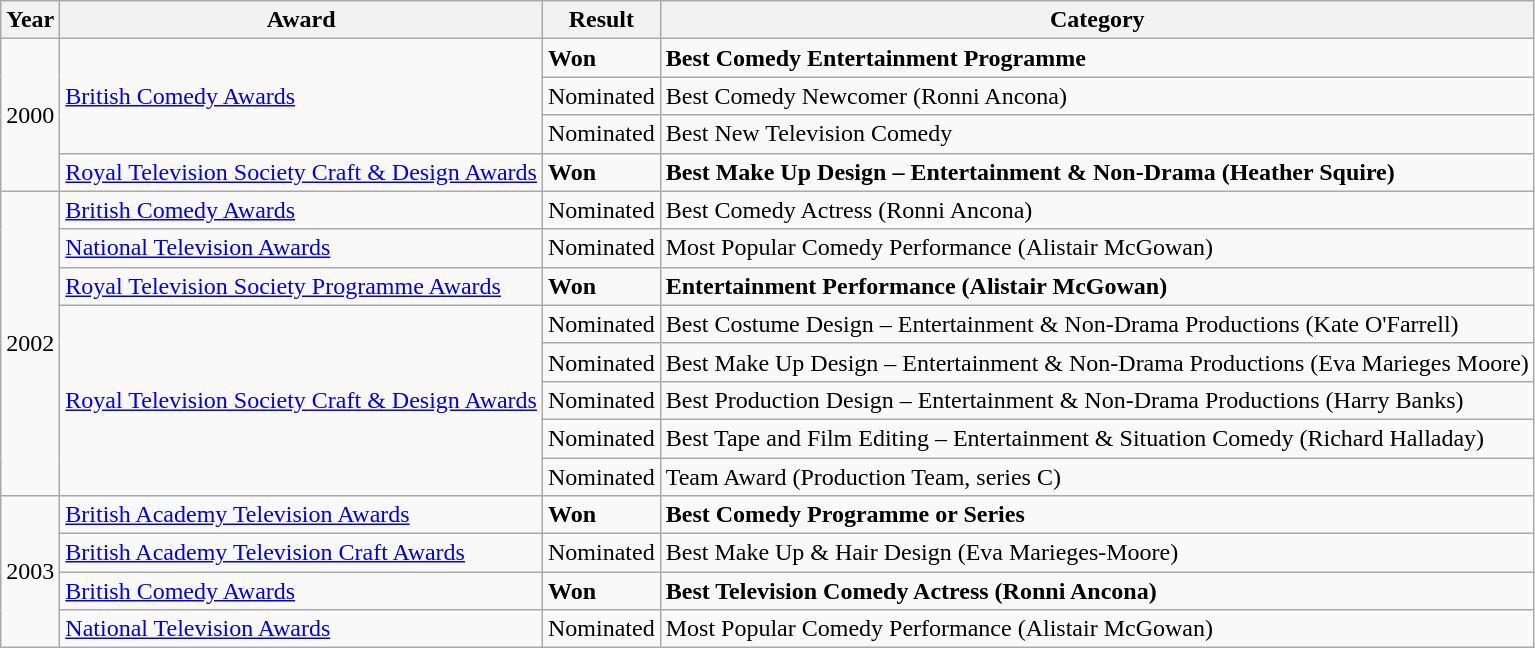<table class="wikitable">
<tr>
<th>Year</th>
<th>Award</th>
<th>Result</th>
<th>Category</th>
</tr>
<tr>
<td rowspan="4">2000</td>
<td rowspan="3"><a href='#'>British Comedy Awards</a></td>
<td><strong>Won</strong></td>
<td><strong>Best Comedy Entertainment Programme</strong></td>
</tr>
<tr>
<td>Nominated</td>
<td>Best Comedy Newcomer (Ronni Ancona)</td>
</tr>
<tr>
<td>Nominated</td>
<td>Best New Television Comedy</td>
</tr>
<tr>
<td><a href='#'>Royal Television Society Craft & Design Awards</a></td>
<td><strong>Won</strong></td>
<td><strong>Best Make Up Design – Entertainment & Non-Drama (Heather Squire)</strong></td>
</tr>
<tr>
<td rowspan="8">2002</td>
<td><a href='#'>British Comedy Awards</a></td>
<td>Nominated</td>
<td>Best Comedy Actress (Ronni Ancona)</td>
</tr>
<tr>
<td><a href='#'>National Television Awards</a></td>
<td>Nominated</td>
<td>Most Popular Comedy Performance (Alistair McGowan)</td>
</tr>
<tr>
<td><a href='#'>Royal Television Society Programme Awards</a></td>
<td><strong>Won</strong></td>
<td><strong>Entertainment Performance (Alistair McGowan)</strong></td>
</tr>
<tr>
<td rowspan="5"><a href='#'>Royal Television Society Craft & Design Awards</a></td>
<td>Nominated</td>
<td>Best Costume Design – Entertainment & Non-Drama Productions (Kate O'Farrell)</td>
</tr>
<tr>
<td>Nominated</td>
<td>Best Make Up Design – Entertainment & Non-Drama Productions (Eva Marieges Moore)</td>
</tr>
<tr>
<td>Nominated</td>
<td>Best Production Design – Entertainment & Non-Drama Productions (Harry Banks)</td>
</tr>
<tr>
<td>Nominated</td>
<td>Best Tape and Film Editing – Entertainment & Situation Comedy (Richard Halladay)</td>
</tr>
<tr>
<td>Nominated</td>
<td>Team Award (Production Team, series C)</td>
</tr>
<tr>
<td rowspan="4">2003</td>
<td><a href='#'>British Academy Television Awards</a></td>
<td><strong>Won</strong></td>
<td><strong>Best Comedy Programme or Series</strong></td>
</tr>
<tr>
<td><a href='#'>British Academy Television Craft Awards</a></td>
<td>Nominated</td>
<td>Best Make Up & Hair Design (Eva Marieges-Moore)</td>
</tr>
<tr>
<td><a href='#'>British Comedy Awards</a></td>
<td><strong>Won</strong></td>
<td><strong>Best Television Comedy Actress (Ronni Ancona)</strong></td>
</tr>
<tr>
<td><a href='#'>National Television Awards</a></td>
<td>Nominated</td>
<td>Most Popular Comedy Performance (Alistair McGowan)</td>
</tr>
</table>
